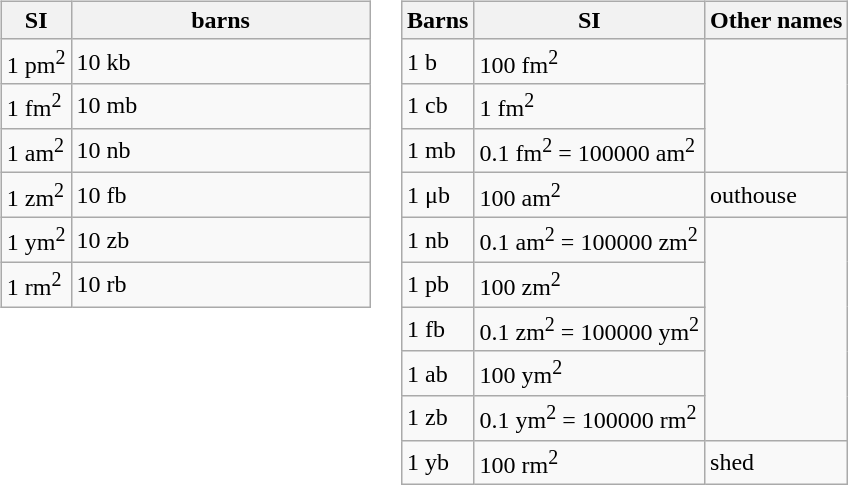<table>
<tr>
<td style="vertical-align:top"><br><table class="wikitable">
<tr>
<th>SI</th>
<th style="width:2in">barns</th>
</tr>
<tr>
<td>1 pm<sup>2</sup></td>
<td>10 kb</td>
</tr>
<tr>
<td>1 fm<sup>2</sup></td>
<td>10 mb</td>
</tr>
<tr>
<td>1 am<sup>2</sup></td>
<td>10 nb</td>
</tr>
<tr>
<td>1 zm<sup>2</sup></td>
<td>10 fb</td>
</tr>
<tr>
<td>1 ym<sup>2</sup></td>
<td>10 zb</td>
</tr>
<tr>
<td>1 rm<sup>2</sup></td>
<td>10 rb</td>
</tr>
</table>
</td>
<td><br><table class="wikitable">
<tr>
<th>Barns</th>
<th>SI</th>
<th>Other names</th>
</tr>
<tr>
<td>1 b</td>
<td>100 fm<sup>2</sup></td>
</tr>
<tr>
<td>1 cb</td>
<td>1 fm<sup>2</sup></td>
</tr>
<tr>
<td>1 mb</td>
<td>0.1 fm<sup>2</sup> = 100000 am<sup>2</sup></td>
</tr>
<tr>
<td>1 μb</td>
<td>100 am<sup>2</sup></td>
<td>outhouse</td>
</tr>
<tr>
<td>1 nb</td>
<td>0.1 am<sup>2</sup> = 100000 zm<sup>2</sup></td>
</tr>
<tr>
<td>1 pb</td>
<td>100 zm<sup>2</sup></td>
</tr>
<tr>
<td>1 fb</td>
<td>0.1 zm<sup>2</sup> = 100000 ym<sup>2</sup></td>
</tr>
<tr>
<td>1 ab</td>
<td>100 ym<sup>2</sup></td>
</tr>
<tr>
<td>1 zb</td>
<td>0.1 ym<sup>2</sup> = 100000 rm<sup>2</sup></td>
</tr>
<tr>
<td>1 yb</td>
<td>100 rm<sup>2</sup></td>
<td>shed</td>
</tr>
</table>
</td>
</tr>
</table>
